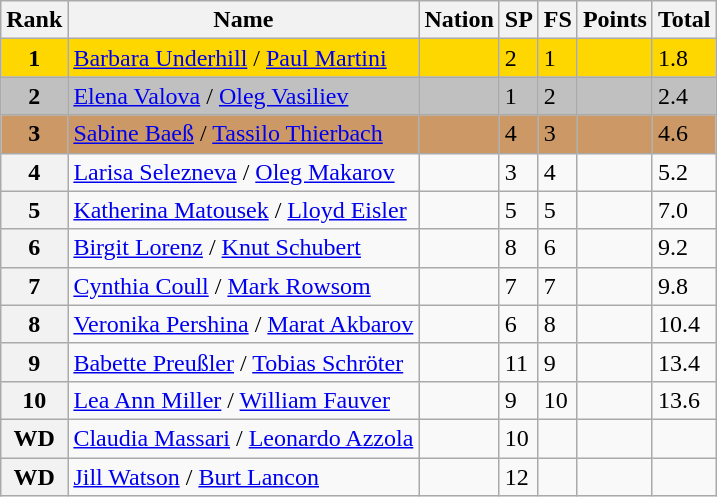<table class="wikitable">
<tr>
<th>Rank</th>
<th>Name</th>
<th>Nation</th>
<th>SP</th>
<th>FS</th>
<th>Points</th>
<th>Total</th>
</tr>
<tr bgcolor=gold>
<td align=center><strong>1</strong></td>
<td><a href='#'>Barbara Underhill</a> / <a href='#'>Paul Martini</a></td>
<td></td>
<td>2</td>
<td>1</td>
<td></td>
<td>1.8</td>
</tr>
<tr bgcolor=silver>
<td align=center><strong>2</strong></td>
<td><a href='#'>Elena Valova</a> / <a href='#'>Oleg Vasiliev</a></td>
<td></td>
<td>1</td>
<td>2</td>
<td></td>
<td>2.4</td>
</tr>
<tr bgcolor=cc9966>
<td align=center><strong>3</strong></td>
<td><a href='#'>Sabine Baeß</a> / <a href='#'>Tassilo Thierbach</a></td>
<td></td>
<td>4</td>
<td>3</td>
<td></td>
<td>4.6</td>
</tr>
<tr>
<th>4</th>
<td><a href='#'>Larisa Selezneva</a> / <a href='#'>Oleg Makarov</a></td>
<td></td>
<td>3</td>
<td>4</td>
<td></td>
<td>5.2</td>
</tr>
<tr>
<th>5</th>
<td><a href='#'>Katherina Matousek</a> / <a href='#'>Lloyd Eisler</a></td>
<td></td>
<td>5</td>
<td>5</td>
<td></td>
<td>7.0</td>
</tr>
<tr>
<th>6</th>
<td><a href='#'>Birgit Lorenz</a> / <a href='#'>Knut Schubert</a></td>
<td></td>
<td>8</td>
<td>6</td>
<td></td>
<td>9.2</td>
</tr>
<tr>
<th>7</th>
<td><a href='#'>Cynthia Coull</a> / <a href='#'>Mark Rowsom</a></td>
<td></td>
<td>7</td>
<td>7</td>
<td></td>
<td>9.8</td>
</tr>
<tr>
<th>8</th>
<td><a href='#'>Veronika Pershina</a> / <a href='#'>Marat Akbarov</a></td>
<td></td>
<td>6</td>
<td>8</td>
<td></td>
<td>10.4</td>
</tr>
<tr>
<th>9</th>
<td><a href='#'>Babette Preußler</a> / <a href='#'>Tobias Schröter</a></td>
<td></td>
<td>11</td>
<td>9</td>
<td></td>
<td>13.4</td>
</tr>
<tr>
<th>10</th>
<td><a href='#'>Lea Ann Miller</a> / <a href='#'>William Fauver</a></td>
<td></td>
<td>9</td>
<td>10</td>
<td></td>
<td>13.6</td>
</tr>
<tr>
<th>WD</th>
<td><a href='#'>Claudia Massari</a> / <a href='#'>Leonardo Azzola</a></td>
<td></td>
<td>10</td>
<td></td>
<td></td>
<td></td>
</tr>
<tr>
<th>WD</th>
<td><a href='#'>Jill Watson</a> / <a href='#'>Burt Lancon</a></td>
<td></td>
<td>12</td>
<td></td>
<td></td>
<td></td>
</tr>
</table>
